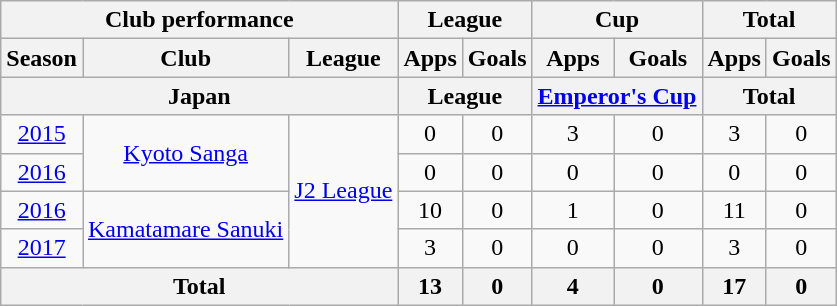<table class="wikitable" style="text-align:center;">
<tr>
<th colspan=3>Club performance</th>
<th colspan=2>League</th>
<th colspan=2>Cup</th>
<th colspan=2>Total</th>
</tr>
<tr>
<th>Season</th>
<th>Club</th>
<th>League</th>
<th>Apps</th>
<th>Goals</th>
<th>Apps</th>
<th>Goals</th>
<th>Apps</th>
<th>Goals</th>
</tr>
<tr>
<th colspan=3>Japan</th>
<th colspan=2>League</th>
<th colspan=2><a href='#'>Emperor's Cup</a></th>
<th colspan=2>Total</th>
</tr>
<tr>
<td><a href='#'>2015</a></td>
<td rowspan="2"><a href='#'>Kyoto Sanga</a></td>
<td rowspan="4"><a href='#'>J2 League</a></td>
<td>0</td>
<td>0</td>
<td>3</td>
<td>0</td>
<td>3</td>
<td>0</td>
</tr>
<tr>
<td><a href='#'>2016</a></td>
<td>0</td>
<td>0</td>
<td>0</td>
<td>0</td>
<td>0</td>
<td>0</td>
</tr>
<tr>
<td><a href='#'>2016</a></td>
<td rowspan="2"><a href='#'>Kamatamare Sanuki</a></td>
<td>10</td>
<td>0</td>
<td>1</td>
<td>0</td>
<td>11</td>
<td>0</td>
</tr>
<tr>
<td><a href='#'>2017</a></td>
<td>3</td>
<td>0</td>
<td>0</td>
<td>0</td>
<td>3</td>
<td>0</td>
</tr>
<tr>
<th colspan=3>Total</th>
<th>13</th>
<th>0</th>
<th>4</th>
<th>0</th>
<th>17</th>
<th>0</th>
</tr>
</table>
